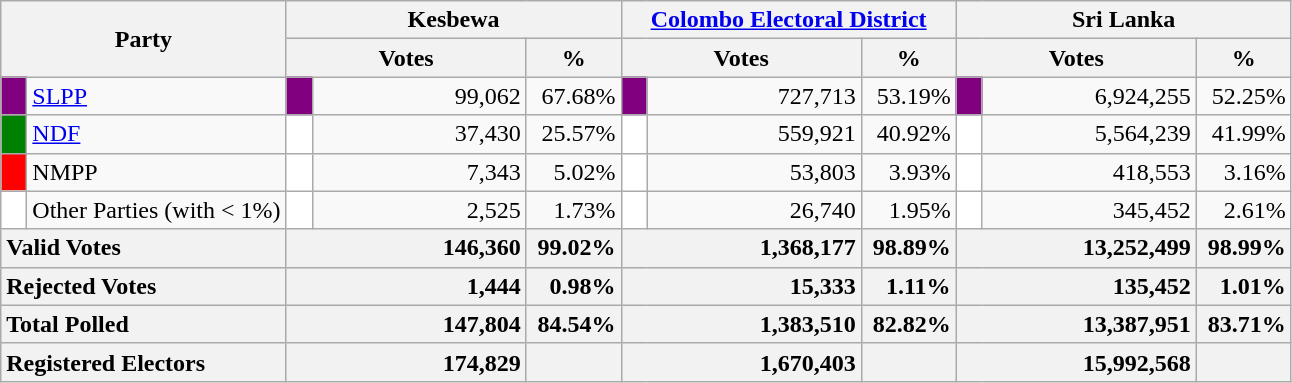<table class="wikitable">
<tr>
<th colspan="2" width="144px"rowspan="2">Party</th>
<th colspan="3" width="216px">Kesbewa</th>
<th colspan="3" width="216px"><a href='#'>Colombo Electoral District</a></th>
<th colspan="3" width="216px">Sri Lanka</th>
</tr>
<tr>
<th colspan="2" width="144px">Votes</th>
<th>%</th>
<th colspan="2" width="144px">Votes</th>
<th>%</th>
<th colspan="2" width="144px">Votes</th>
<th>%</th>
</tr>
<tr>
<td style="background-color:purple;" width="10px"></td>
<td style="text-align:left;"><a href='#'>SLPP</a></td>
<td style="background-color:purple;" width="10px"></td>
<td style="text-align:right;">99,062</td>
<td style="text-align:right;">67.68%</td>
<td style="background-color:purple;" width="10px"></td>
<td style="text-align:right;">727,713</td>
<td style="text-align:right;">53.19%</td>
<td style="background-color:purple;" width="10px"></td>
<td style="text-align:right;">6,924,255</td>
<td style="text-align:right;">52.25%</td>
</tr>
<tr>
<td style="background-color:green;" width="10px"></td>
<td style="text-align:left;"><a href='#'>NDF</a></td>
<td style="background-color:white;" width="10px"></td>
<td style="text-align:right;">37,430</td>
<td style="text-align:right;">25.57%</td>
<td style="background-color:white;" width="10px"></td>
<td style="text-align:right;">559,921</td>
<td style="text-align:right;">40.92%</td>
<td style="background-color:white;" width="10px"></td>
<td style="text-align:right;">5,564,239</td>
<td style="text-align:right;">41.99%</td>
</tr>
<tr>
<td style="background-color:red;" width="10px"></td>
<td style="text-align:left;">NMPP</td>
<td style="background-color:white;" width="10px"></td>
<td style="text-align:right;">7,343</td>
<td style="text-align:right;">5.02%</td>
<td style="background-color:white;" width="10px"></td>
<td style="text-align:right;">53,803</td>
<td style="text-align:right;">3.93%</td>
<td style="background-color:white;" width="10px"></td>
<td style="text-align:right;">418,553</td>
<td style="text-align:right;">3.16%</td>
</tr>
<tr>
<td style="background-color:white;" width="10px"></td>
<td style="text-align:left;">Other Parties (with < 1%)</td>
<td style="background-color:white;" width="10px"></td>
<td style="text-align:right;">2,525</td>
<td style="text-align:right;">1.73%</td>
<td style="background-color:white;" width="10px"></td>
<td style="text-align:right;">26,740</td>
<td style="text-align:right;">1.95%</td>
<td style="background-color:white;" width="10px"></td>
<td style="text-align:right;">345,452</td>
<td style="text-align:right;">2.61%</td>
</tr>
<tr>
<th colspan="2" width="144px"style="text-align:left;">Valid Votes</th>
<th style="text-align:right;"colspan="2" width="144px">146,360</th>
<th style="text-align:right;">99.02%</th>
<th style="text-align:right;"colspan="2" width="144px">1,368,177</th>
<th style="text-align:right;">98.89%</th>
<th style="text-align:right;"colspan="2" width="144px">13,252,499</th>
<th style="text-align:right;">98.99%</th>
</tr>
<tr>
<th colspan="2" width="144px"style="text-align:left;">Rejected Votes</th>
<th style="text-align:right;"colspan="2" width="144px">1,444</th>
<th style="text-align:right;">0.98%</th>
<th style="text-align:right;"colspan="2" width="144px">15,333</th>
<th style="text-align:right;">1.11%</th>
<th style="text-align:right;"colspan="2" width="144px">135,452</th>
<th style="text-align:right;">1.01%</th>
</tr>
<tr>
<th colspan="2" width="144px"style="text-align:left;">Total Polled</th>
<th style="text-align:right;"colspan="2" width="144px">147,804</th>
<th style="text-align:right;">84.54%</th>
<th style="text-align:right;"colspan="2" width="144px">1,383,510</th>
<th style="text-align:right;">82.82%</th>
<th style="text-align:right;"colspan="2" width="144px">13,387,951</th>
<th style="text-align:right;">83.71%</th>
</tr>
<tr>
<th colspan="2" width="144px"style="text-align:left;">Registered Electors</th>
<th style="text-align:right;"colspan="2" width="144px">174,829</th>
<th></th>
<th style="text-align:right;"colspan="2" width="144px">1,670,403</th>
<th></th>
<th style="text-align:right;"colspan="2" width="144px">15,992,568</th>
<th></th>
</tr>
</table>
